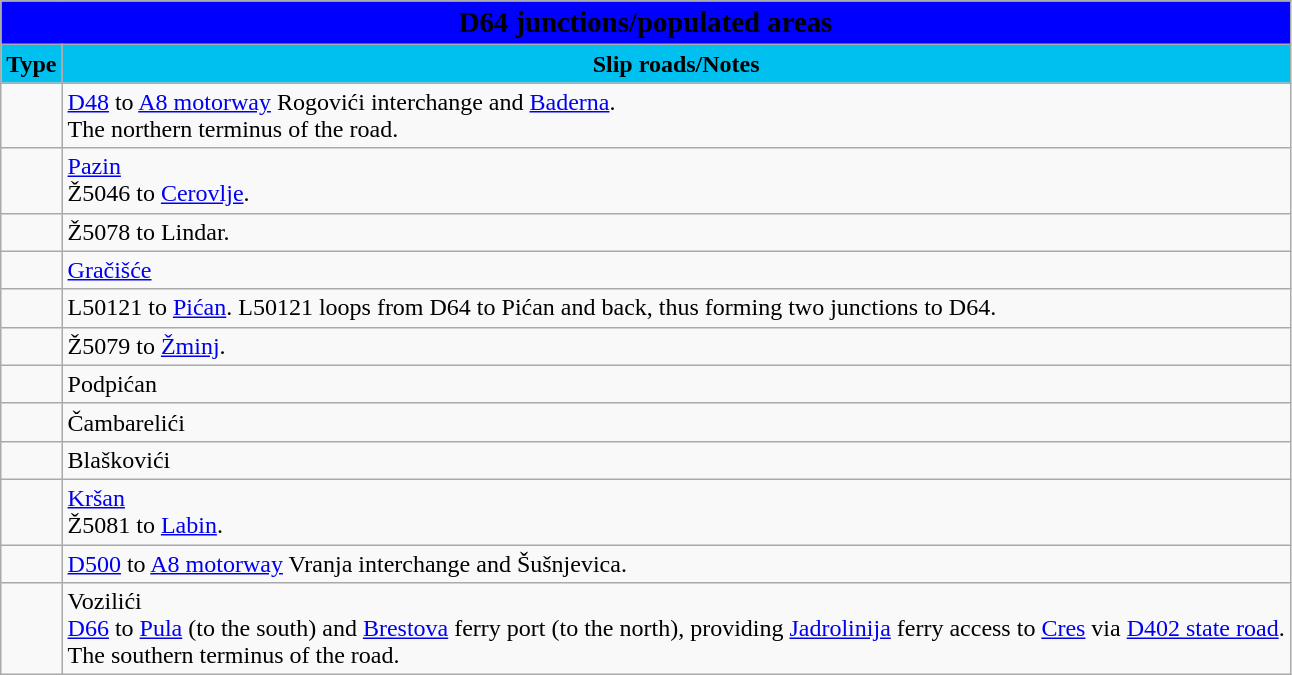<table class="wikitable">
<tr>
<td colspan=2 bgcolor=blue align=center style=margin-top:15><span><big><strong>D64 junctions/populated areas</strong></big></span></td>
</tr>
<tr>
<td align=center bgcolor=00c0f0><strong>Type</strong></td>
<td align=center bgcolor=00c0f0><strong>Slip roads/Notes</strong></td>
</tr>
<tr>
<td></td>
<td> <a href='#'>D48</a> to <a href='#'>A8 motorway</a> Rogovići interchange and <a href='#'>Baderna</a>.<br>The northern terminus of the road.</td>
</tr>
<tr>
<td></td>
<td><a href='#'>Pazin</a><br>Ž5046 to <a href='#'>Cerovlje</a>.</td>
</tr>
<tr>
<td></td>
<td>Ž5078 to Lindar.</td>
</tr>
<tr>
<td></td>
<td><a href='#'>Gračišće</a></td>
</tr>
<tr>
<td></td>
<td>L50121 to <a href='#'>Pićan</a>. L50121 loops from D64 to Pićan and back, thus forming two junctions to D64.</td>
</tr>
<tr>
<td></td>
<td>Ž5079 to <a href='#'>Žminj</a>.</td>
</tr>
<tr>
<td></td>
<td>Podpićan</td>
</tr>
<tr>
<td></td>
<td>Čambarelići</td>
</tr>
<tr>
<td></td>
<td>Blaškovići</td>
</tr>
<tr>
<td></td>
<td><a href='#'>Kršan</a><br>Ž5081 to <a href='#'>Labin</a>.</td>
</tr>
<tr>
<td></td>
<td> <a href='#'>D500</a> to <a href='#'>A8 motorway</a> Vranja interchange and Šušnjevica.</td>
</tr>
<tr>
<td></td>
<td>Vozilići<br> <a href='#'>D66</a> to <a href='#'>Pula</a> (to the south) and <a href='#'>Brestova</a> ferry port (to the north), providing <a href='#'>Jadrolinija</a> ferry access to <a href='#'>Cres</a> via <a href='#'>D402 state road</a>.<br>The southern terminus of the road.</td>
</tr>
</table>
